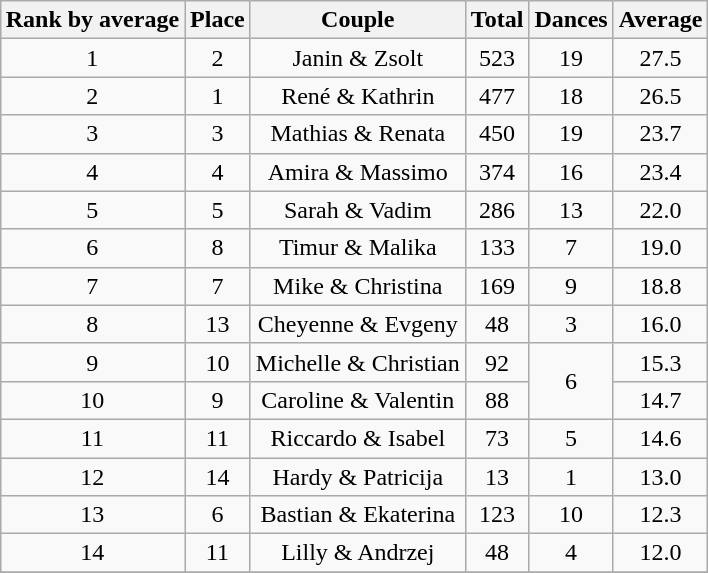<table class="wikitable sortable" style="margin:auto; text-align:center; white-space:nowrap">
<tr>
<th>Rank by average</th>
<th>Place</th>
<th>Couple</th>
<th>Total</th>
<th>Dances</th>
<th>Average</th>
</tr>
<tr>
<td>1</td>
<td>2</td>
<td>Janin & Zsolt</td>
<td>523</td>
<td>19</td>
<td>27.5</td>
</tr>
<tr>
<td>2</td>
<td>1</td>
<td>René & Kathrin</td>
<td>477</td>
<td>18</td>
<td>26.5</td>
</tr>
<tr>
<td>3</td>
<td>3</td>
<td>Mathias & Renata</td>
<td>450</td>
<td>19</td>
<td>23.7</td>
</tr>
<tr>
<td>4</td>
<td>4</td>
<td>Amira & Massimo</td>
<td>374</td>
<td>16</td>
<td>23.4</td>
</tr>
<tr>
<td>5</td>
<td>5</td>
<td>Sarah & Vadim</td>
<td>286</td>
<td>13</td>
<td>22.0</td>
</tr>
<tr>
<td>6</td>
<td>8</td>
<td>Timur & Malika</td>
<td>133</td>
<td>7</td>
<td>19.0</td>
</tr>
<tr>
<td>7</td>
<td>7</td>
<td>Mike & Christina</td>
<td>169</td>
<td>9</td>
<td>18.8</td>
</tr>
<tr>
<td>8</td>
<td>13</td>
<td>Cheyenne & Evgeny</td>
<td>48</td>
<td>3</td>
<td>16.0</td>
</tr>
<tr>
<td>9</td>
<td>10</td>
<td>Michelle & Christian</td>
<td>92</td>
<td rowspan=2>6</td>
<td>15.3</td>
</tr>
<tr>
<td>10</td>
<td>9</td>
<td>Caroline & Valentin</td>
<td>88</td>
<td>14.7</td>
</tr>
<tr>
<td>11</td>
<td>11</td>
<td>Riccardo & Isabel</td>
<td>73</td>
<td>5</td>
<td>14.6</td>
</tr>
<tr>
<td>12</td>
<td>14</td>
<td>Hardy & Patricija</td>
<td>13</td>
<td>1</td>
<td>13.0</td>
</tr>
<tr>
<td>13</td>
<td>6</td>
<td>Bastian & Ekaterina</td>
<td>123</td>
<td>10</td>
<td>12.3</td>
</tr>
<tr>
<td>14</td>
<td>11</td>
<td>Lilly & Andrzej</td>
<td>48</td>
<td>4</td>
<td>12.0</td>
</tr>
<tr>
</tr>
</table>
